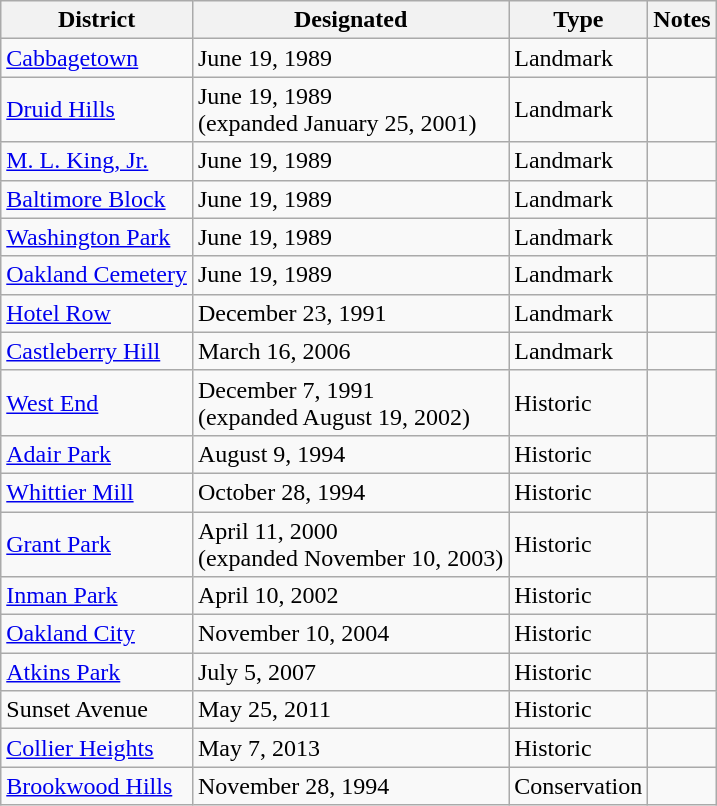<table class="wikitable">
<tr>
<th>District</th>
<th>Designated</th>
<th>Type</th>
<th>Notes</th>
</tr>
<tr>
<td><a href='#'>Cabbagetown</a></td>
<td>June 19, 1989</td>
<td>Landmark</td>
<td></td>
</tr>
<tr>
<td><a href='#'>Druid Hills</a></td>
<td>June 19, 1989<br>(expanded January 25, 2001)</td>
<td>Landmark</td>
<td></td>
</tr>
<tr>
<td><a href='#'>M. L. King, Jr.</a></td>
<td>June 19, 1989</td>
<td>Landmark</td>
<td></td>
</tr>
<tr>
<td><a href='#'>Baltimore Block</a></td>
<td>June 19, 1989</td>
<td>Landmark</td>
<td></td>
</tr>
<tr>
<td><a href='#'>Washington Park</a></td>
<td>June 19, 1989</td>
<td>Landmark</td>
<td></td>
</tr>
<tr>
<td><a href='#'>Oakland Cemetery</a></td>
<td>June 19, 1989</td>
<td>Landmark</td>
<td></td>
</tr>
<tr>
<td><a href='#'>Hotel Row</a></td>
<td>December 23, 1991</td>
<td>Landmark</td>
<td></td>
</tr>
<tr>
<td><a href='#'>Castleberry Hill</a></td>
<td>March 16, 2006</td>
<td>Landmark</td>
<td></td>
</tr>
<tr>
<td><a href='#'>West End</a></td>
<td>December 7, 1991<br>(expanded August 19, 2002)</td>
<td>Historic</td>
<td></td>
</tr>
<tr>
<td><a href='#'>Adair Park</a></td>
<td>August 9, 1994</td>
<td>Historic</td>
<td></td>
</tr>
<tr>
<td><a href='#'>Whittier Mill</a></td>
<td>October 28, 1994</td>
<td>Historic</td>
<td></td>
</tr>
<tr>
<td><a href='#'>Grant Park</a></td>
<td>April 11, 2000<br>(expanded November 10, 2003)</td>
<td>Historic</td>
<td></td>
</tr>
<tr>
<td><a href='#'>Inman Park</a></td>
<td>April 10, 2002</td>
<td>Historic</td>
<td></td>
</tr>
<tr>
<td><a href='#'>Oakland City</a></td>
<td>November 10, 2004</td>
<td>Historic</td>
<td></td>
</tr>
<tr>
<td><a href='#'>Atkins Park</a></td>
<td>July 5, 2007</td>
<td>Historic</td>
<td></td>
</tr>
<tr>
<td>Sunset Avenue</td>
<td>May 25, 2011</td>
<td>Historic</td>
<td></td>
</tr>
<tr>
<td><a href='#'>Collier Heights</a></td>
<td>May 7, 2013</td>
<td>Historic</td>
<td></td>
</tr>
<tr>
<td><a href='#'>Brookwood Hills</a></td>
<td>November 28, 1994</td>
<td>Conservation</td>
<td></td>
</tr>
</table>
